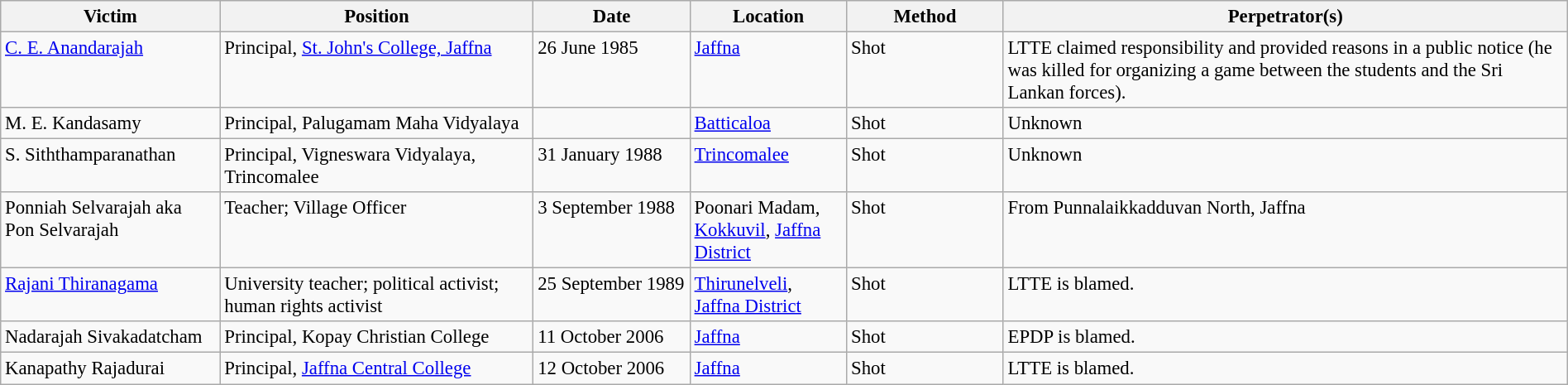<table class="wikitable" style="font-size:95%;width:100%;valign=top">
<tr>
<th width="14%">Victim</th>
<th width="20%">Position</th>
<th width="10%">Date</th>
<th width="10%">Location</th>
<th width="10%">Method</th>
<th width="36%">Perpetrator(s)</th>
</tr>
<tr valign=top>
<td><a href='#'>C. E. Anandarajah</a></td>
<td>Principal, <a href='#'>St. John's College, Jaffna</a></td>
<td>26 June 1985</td>
<td><a href='#'>Jaffna</a></td>
<td>Shot</td>
<td>LTTE claimed responsibility and provided reasons in a public notice (he was killed for organizing a game between the students and the Sri Lankan forces).</td>
</tr>
<tr>
<td>M. E. Kandasamy</td>
<td>Principal, Palugamam Maha Vidyalaya</td>
<td></td>
<td><a href='#'>Batticaloa</a></td>
<td>Shot</td>
<td>Unknown</td>
</tr>
<tr valign="top">
<td>S. Siththamparanathan</td>
<td>Principal, Vigneswara Vidyalaya, Trincomalee</td>
<td>31 January 1988</td>
<td><a href='#'>Trincomalee</a></td>
<td>Shot</td>
<td>Unknown</td>
</tr>
<tr valign="top">
<td>Ponniah Selvarajah aka Pon Selvarajah</td>
<td>Teacher; Village Officer</td>
<td>3 September 1988</td>
<td>Poonari Madam, <a href='#'>Kokkuvil</a>, <a href='#'>Jaffna District</a></td>
<td>Shot</td>
<td>From Punnalaikkadduvan North, Jaffna </td>
</tr>
<tr valign="top">
<td><a href='#'>Rajani Thiranagama</a></td>
<td>University teacher; political activist; human rights activist</td>
<td>25 September 1989</td>
<td><a href='#'>Thirunelveli</a>, <a href='#'>Jaffna District</a></td>
<td>Shot</td>
<td>LTTE is blamed.</td>
</tr>
<tr>
<td>Nadarajah Sivakadatcham</td>
<td>Principal, Kopay Christian College</td>
<td>11 October 2006</td>
<td><a href='#'>Jaffna</a></td>
<td>Shot</td>
<td>EPDP is blamed.</td>
</tr>
<tr>
<td>Kanapathy Rajadurai</td>
<td>Principal, <a href='#'>Jaffna Central College</a></td>
<td>12 October 2006</td>
<td><a href='#'>Jaffna</a></td>
<td>Shot</td>
<td>LTTE is blamed.</td>
</tr>
</table>
